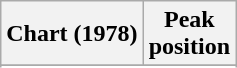<table class="wikitable sortable" border="1">
<tr>
<th>Chart (1978)</th>
<th>Peak<br>position</th>
</tr>
<tr>
</tr>
<tr>
</tr>
</table>
